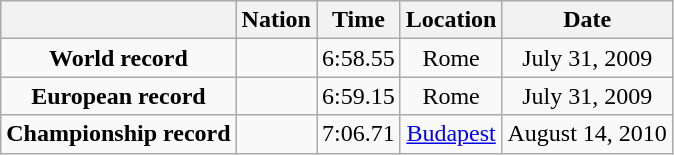<table class=wikitable style=text-align:center>
<tr>
<th></th>
<th>Nation</th>
<th>Time</th>
<th>Location</th>
<th>Date</th>
</tr>
<tr>
<td><strong>World record</strong></td>
<td align=left></td>
<td align=left>6:58.55</td>
<td>Rome</td>
<td>July 31, 2009</td>
</tr>
<tr>
<td><strong>European record</strong></td>
<td align=left></td>
<td align=left>6:59.15</td>
<td>Rome</td>
<td>July 31, 2009</td>
</tr>
<tr>
<td><strong>Championship record</strong></td>
<td align=left></td>
<td align=left>7:06.71</td>
<td><a href='#'>Budapest</a></td>
<td>August 14, 2010</td>
</tr>
</table>
